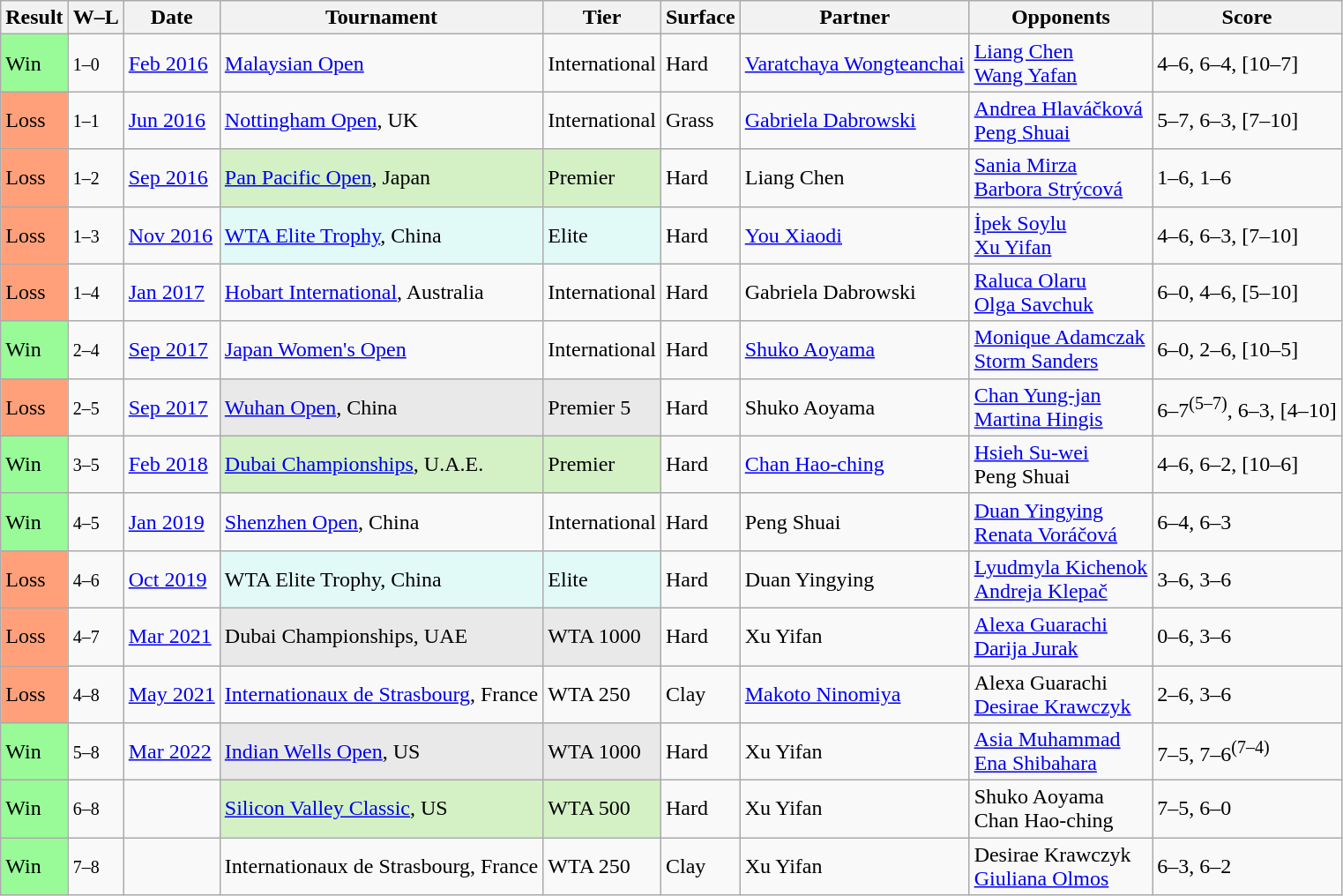<table class="sortable wikitable">
<tr>
<th>Result</th>
<th class="unsortable">W–L</th>
<th>Date</th>
<th>Tournament</th>
<th>Tier</th>
<th>Surface</th>
<th>Partner</th>
<th>Opponents</th>
<th class="unsortable">Score</th>
</tr>
<tr>
<td style="background:#98fb98;">Win</td>
<td><small>1–0</small></td>
<td><a href='#'>Feb 2016</a></td>
<td><a href='#'>Malaysian Open</a></td>
<td>International</td>
<td>Hard</td>
<td> <a href='#'>Varatchaya Wongteanchai</a></td>
<td> <a href='#'>Liang Chen</a> <br>  <a href='#'>Wang Yafan</a></td>
<td>4–6, 6–4, [10–7]</td>
</tr>
<tr>
<td style="background:#ffa07a;">Loss</td>
<td><small>1–1</small></td>
<td><a href='#'>Jun 2016</a></td>
<td><a href='#'>Nottingham Open</a>, UK</td>
<td>International</td>
<td>Grass</td>
<td> <a href='#'>Gabriela Dabrowski</a></td>
<td> <a href='#'>Andrea Hlaváčková</a> <br>  <a href='#'>Peng Shuai</a></td>
<td>5–7, 6–3, [7–10]</td>
</tr>
<tr>
<td style="background:#ffa07a;">Loss</td>
<td><small>1–2</small></td>
<td><a href='#'>Sep 2016</a></td>
<td style="background:#d4f1c5;"><a href='#'>Pan Pacific Open</a>, Japan</td>
<td style="background:#d4f1c5;">Premier</td>
<td>Hard</td>
<td> Liang Chen</td>
<td> <a href='#'>Sania Mirza</a> <br>  <a href='#'>Barbora Strýcová</a></td>
<td>1–6, 1–6</td>
</tr>
<tr>
<td style="background:#ffa07a;">Loss</td>
<td><small>1–3</small></td>
<td><a href='#'>Nov 2016</a></td>
<td style="background:#e2faf7;"><a href='#'>WTA Elite Trophy</a>, China</td>
<td style="background:#e2faf7;">Elite</td>
<td>Hard</td>
<td> <a href='#'>You Xiaodi</a></td>
<td> <a href='#'>İpek Soylu</a> <br>  <a href='#'>Xu Yifan</a></td>
<td>4–6, 6–3, [7–10]</td>
</tr>
<tr>
<td style="background:#ffa07a;">Loss</td>
<td><small>1–4</small></td>
<td><a href='#'>Jan 2017</a></td>
<td><a href='#'>Hobart International</a>, Australia</td>
<td>International</td>
<td>Hard</td>
<td> Gabriela Dabrowski</td>
<td> <a href='#'>Raluca Olaru</a> <br>  <a href='#'>Olga Savchuk</a></td>
<td>6–0, 4–6, [5–10]</td>
</tr>
<tr>
<td bgcolor=98FB98>Win</td>
<td><small>2–4</small></td>
<td><a href='#'>Sep 2017</a></td>
<td><a href='#'>Japan Women's Open</a></td>
<td>International</td>
<td>Hard</td>
<td> <a href='#'>Shuko Aoyama</a></td>
<td> <a href='#'>Monique Adamczak</a> <br>  <a href='#'>Storm Sanders</a></td>
<td>6–0, 2–6, [10–5]</td>
</tr>
<tr>
<td bgcolor=FFA07A>Loss</td>
<td><small>2–5</small></td>
<td><a href='#'>Sep 2017</a></td>
<td style="background:#e9e9e9;"><a href='#'>Wuhan Open</a>, China</td>
<td style="background:#e9e9e9;">Premier 5</td>
<td>Hard</td>
<td> Shuko Aoyama</td>
<td> <a href='#'>Chan Yung-jan</a> <br>  <a href='#'>Martina Hingis</a></td>
<td>6–7<sup>(5–7)</sup>, 6–3, [4–10]</td>
</tr>
<tr>
<td bgcolor=98FB98>Win</td>
<td><small>3–5</small></td>
<td><a href='#'>Feb 2018</a></td>
<td style="background:#d4f1c5;"><a href='#'>Dubai Championships</a>, U.A.E.</td>
<td style="background:#d4f1c5;">Premier</td>
<td>Hard</td>
<td> <a href='#'>Chan Hao-ching</a></td>
<td> <a href='#'>Hsieh Su-wei</a> <br>  Peng Shuai</td>
<td>4–6, 6–2, [10–6]</td>
</tr>
<tr>
<td bgcolor=98FB98>Win</td>
<td><small>4–5</small></td>
<td><a href='#'>Jan 2019</a></td>
<td><a href='#'>Shenzhen Open</a>, China</td>
<td>International</td>
<td>Hard</td>
<td> Peng Shuai</td>
<td> <a href='#'>Duan Yingying</a> <br>  <a href='#'>Renata Voráčová</a></td>
<td>6–4, 6–3</td>
</tr>
<tr>
<td style="background:#ffa07a;">Loss</td>
<td><small>4–6</small></td>
<td><a href='#'>Oct 2019</a></td>
<td style="background:#e2faf7;">WTA Elite Trophy, China</td>
<td style="background:#e2faf7;">Elite</td>
<td>Hard</td>
<td> Duan Yingying</td>
<td> <a href='#'>Lyudmyla Kichenok</a> <br>  <a href='#'>Andreja Klepač</a></td>
<td>3–6, 3–6</td>
</tr>
<tr>
<td bgcolor=FFA07A>Loss</td>
<td><small>4–7</small></td>
<td><a href='#'>Mar 2021</a></td>
<td style="background:#e9e9e9;">Dubai Championships, UAE</td>
<td style="background:#e9e9e9;">WTA 1000</td>
<td>Hard</td>
<td> Xu Yifan</td>
<td> <a href='#'>Alexa Guarachi</a> <br>  <a href='#'>Darija Jurak</a></td>
<td>0–6, 3–6</td>
</tr>
<tr>
<td bgcolor=FFA07A>Loss</td>
<td><small>4–8</small></td>
<td><a href='#'>May 2021</a></td>
<td><a href='#'>Internationaux de Strasbourg</a>, France</td>
<td>WTA 250</td>
<td>Clay</td>
<td> <a href='#'>Makoto Ninomiya</a></td>
<td> Alexa Guarachi <br>  <a href='#'>Desirae Krawczyk</a></td>
<td>2–6, 3–6</td>
</tr>
<tr>
<td bgcolor=98FB98>Win</td>
<td><small>5–8</small></td>
<td><a href='#'>Mar 2022</a></td>
<td style="background:#e9e9e9;"><a href='#'>Indian Wells Open</a>, US</td>
<td style="background:#e9e9e9;">WTA 1000</td>
<td>Hard</td>
<td> Xu Yifan</td>
<td> <a href='#'>Asia Muhammad</a> <br>  <a href='#'>Ena Shibahara</a></td>
<td>7–5, 7–6<sup>(7–4)</sup></td>
</tr>
<tr>
<td style="background:#98fb98;">Win</td>
<td><small>6–8</small></td>
<td><a href='#'></a></td>
<td style="background:#d4f1c5;"><a href='#'>Silicon Valley Classic</a>, US</td>
<td style="background:#d4f1c5;">WTA 500</td>
<td>Hard</td>
<td> Xu Yifan</td>
<td> Shuko Aoyama <br>  Chan Hao-ching</td>
<td>7–5, 6–0</td>
</tr>
<tr>
<td style="background:#98fb98;">Win</td>
<td><small>7–8</small></td>
<td><a href='#'></a></td>
<td>Internationaux de Strasbourg, France</td>
<td>WTA 250</td>
<td>Clay</td>
<td> Xu Yifan</td>
<td> Desirae Krawczyk <br>  <a href='#'>Giuliana Olmos</a></td>
<td>6–3, 6–2</td>
</tr>
</table>
